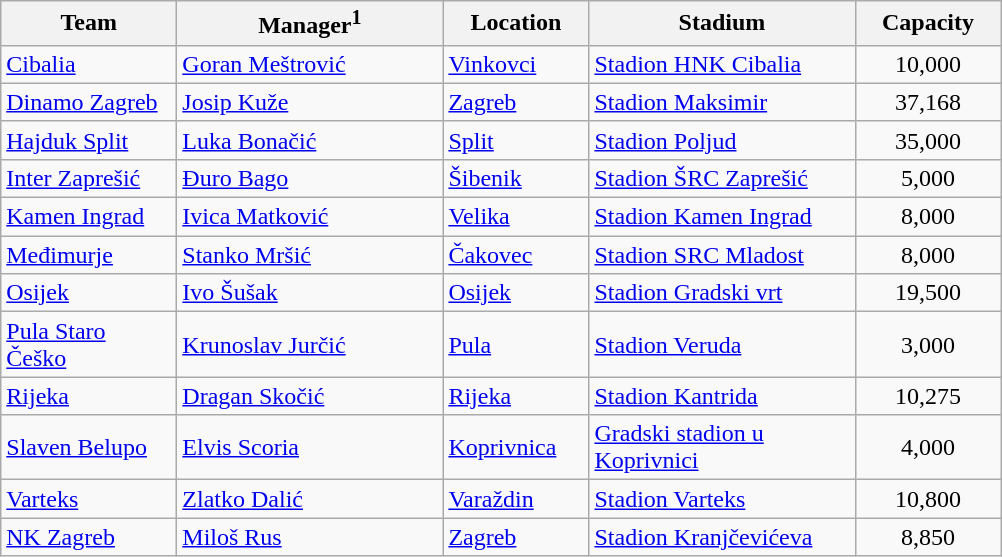<table class="wikitable sortable" style="text-align: left;">
<tr>
<th width="110">Team</th>
<th width="170">Manager<sup>1</sup></th>
<th width="90">Location</th>
<th width="170">Stadium</th>
<th width="90">Capacity</th>
</tr>
<tr>
<td><a href='#'>Cibalia</a></td>
<td> <a href='#'>Goran Meštrović</a></td>
<td><a href='#'>Vinkovci</a></td>
<td><a href='#'>Stadion HNK Cibalia</a></td>
<td style="text-align:center">10,000</td>
</tr>
<tr>
<td><a href='#'>Dinamo Zagreb</a></td>
<td> <a href='#'>Josip Kuže</a></td>
<td><a href='#'>Zagreb</a></td>
<td><a href='#'>Stadion Maksimir</a></td>
<td style="text-align:center">37,168</td>
</tr>
<tr>
<td><a href='#'>Hajduk Split</a></td>
<td> <a href='#'>Luka Bonačić</a></td>
<td><a href='#'>Split</a></td>
<td><a href='#'>Stadion Poljud</a></td>
<td style="text-align:center">35,000</td>
</tr>
<tr>
<td><a href='#'>Inter Zaprešić</a></td>
<td> <a href='#'>Đuro Bago</a></td>
<td><a href='#'>Šibenik</a></td>
<td><a href='#'>Stadion ŠRC Zaprešić</a></td>
<td style="text-align:center">5,000</td>
</tr>
<tr>
<td><a href='#'>Kamen Ingrad</a></td>
<td> <a href='#'>Ivica Matković</a></td>
<td><a href='#'>Velika</a></td>
<td><a href='#'>Stadion Kamen Ingrad</a></td>
<td style="text-align:center">8,000</td>
</tr>
<tr>
<td><a href='#'>Međimurje</a></td>
<td> <a href='#'>Stanko Mršić</a></td>
<td><a href='#'>Čakovec</a></td>
<td><a href='#'>Stadion SRC Mladost</a></td>
<td style="text-align:center">8,000</td>
</tr>
<tr>
<td><a href='#'>Osijek</a></td>
<td> <a href='#'>Ivo Šušak</a></td>
<td><a href='#'>Osijek</a></td>
<td><a href='#'>Stadion Gradski vrt</a></td>
<td style="text-align:center">19,500</td>
</tr>
<tr>
<td><a href='#'>Pula Staro Češko</a></td>
<td> <a href='#'>Krunoslav Jurčić</a></td>
<td><a href='#'>Pula</a></td>
<td><a href='#'>Stadion Veruda</a></td>
<td style="text-align:center">3,000</td>
</tr>
<tr>
<td><a href='#'>Rijeka</a></td>
<td> <a href='#'>Dragan Skočić</a></td>
<td><a href='#'>Rijeka</a></td>
<td><a href='#'>Stadion Kantrida</a></td>
<td style="text-align:center">10,275</td>
</tr>
<tr>
<td><a href='#'>Slaven Belupo</a></td>
<td> <a href='#'>Elvis Scoria</a></td>
<td><a href='#'>Koprivnica</a></td>
<td><a href='#'>Gradski stadion u Koprivnici</a></td>
<td style="text-align:center">4,000</td>
</tr>
<tr>
<td><a href='#'>Varteks</a></td>
<td> <a href='#'>Zlatko Dalić</a></td>
<td><a href='#'>Varaždin</a></td>
<td><a href='#'>Stadion Varteks</a></td>
<td style="text-align:center">10,800</td>
</tr>
<tr>
<td><a href='#'>NK Zagreb</a></td>
<td> <a href='#'>Miloš Rus</a></td>
<td><a href='#'>Zagreb</a></td>
<td><a href='#'>Stadion Kranjčevićeva</a></td>
<td style="text-align:center">8,850</td>
</tr>
</table>
